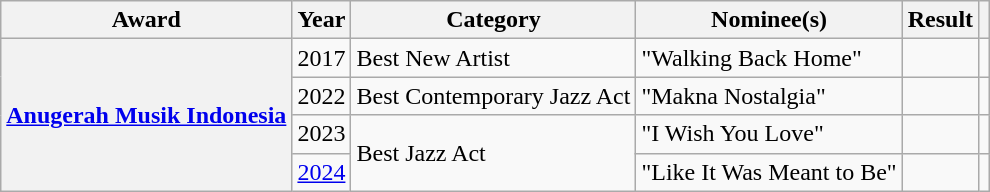<table class="wikitable sortable plainrowheaders">
<tr>
<th scope="col">Award</th>
<th scope="col">Year</th>
<th scope="col">Category</th>
<th scope="col">Nominee(s)</th>
<th scope="col">Result</th>
<th scope="col" class="unsortable"></th>
</tr>
<tr>
<th rowspan="4" scope="row"><a href='#'>Anugerah Musik Indonesia</a></th>
<td style="text-align:center;">2017</td>
<td>Best New Artist</td>
<td>"Walking Back Home"</td>
<td></td>
<td style="text-align:center;"></td>
</tr>
<tr>
<td style="text-align:center;">2022</td>
<td>Best Contemporary Jazz Act</td>
<td>"Makna Nostalgia"</td>
<td></td>
<td style="text-align:center;"></td>
</tr>
<tr>
<td style="text-align:center;">2023</td>
<td rowspan="2">Best Jazz Act</td>
<td>"I Wish You Love" </td>
<td></td>
<td style="text-align:center;"></td>
</tr>
<tr>
<td style="text-align:center;"><a href='#'>2024</a></td>
<td>"Like It Was Meant to Be"</td>
<td></td>
<td style="text-align:center;"></td>
</tr>
</table>
